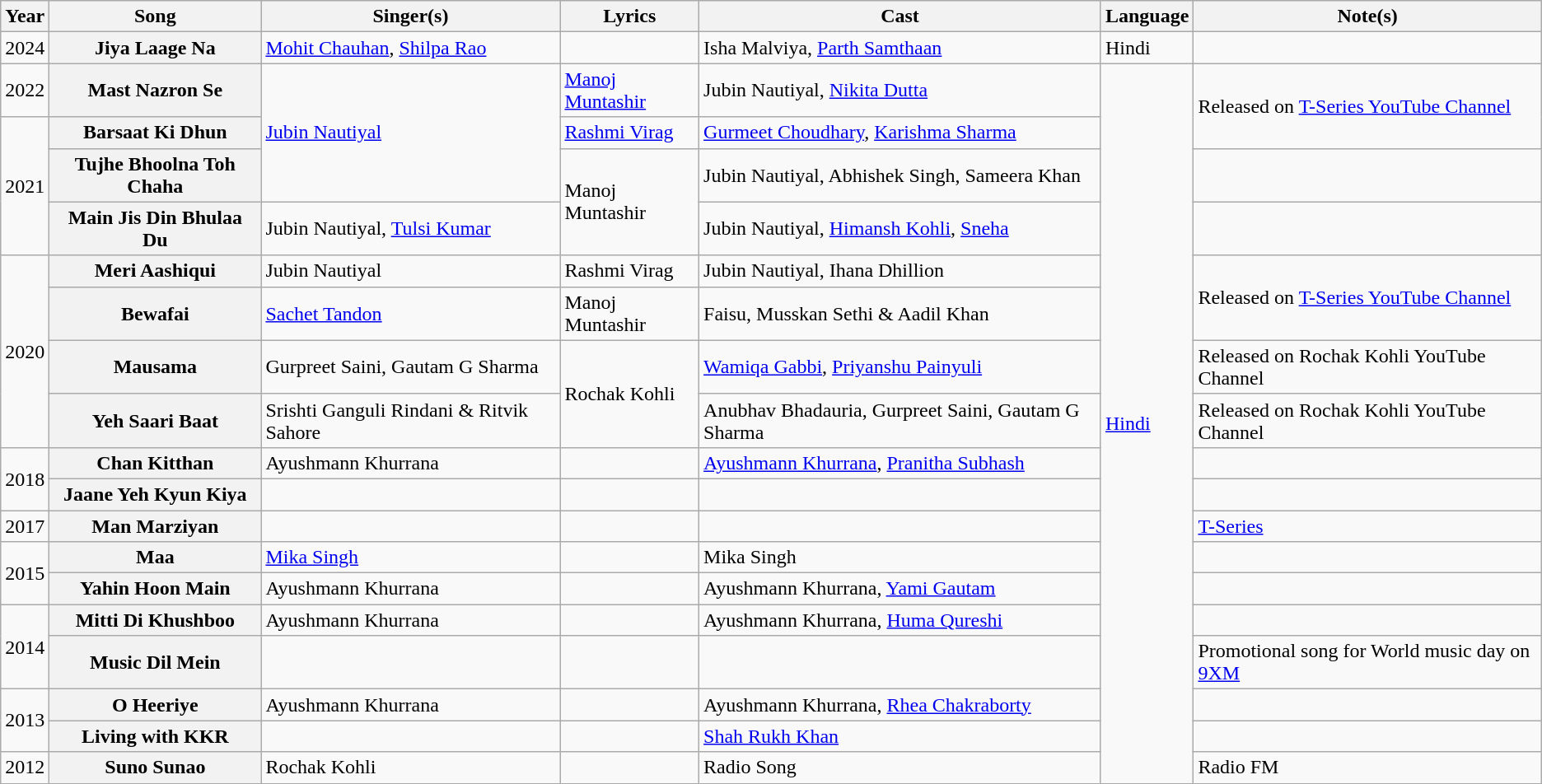<table class="wikitable">
<tr>
<th>Year</th>
<th>Song</th>
<th>Singer(s)</th>
<th>Lyrics</th>
<th>Cast</th>
<th>Language</th>
<th>Note(s)</th>
</tr>
<tr>
<td>2024</td>
<th>Jiya Laage Na</th>
<td><a href='#'>Mohit Chauhan</a>, <a href='#'>Shilpa Rao</a></td>
<td></td>
<td>Isha Malviya, <a href='#'>Parth Samthaan</a></td>
<td>Hindi</td>
<td></td>
</tr>
<tr>
<td>2022</td>
<th>Mast Nazron Se</th>
<td rowspan="3"><a href='#'>Jubin Nautiyal</a></td>
<td><a href='#'>Manoj Muntashir</a></td>
<td>Jubin Nautiyal, <a href='#'>Nikita Dutta</a></td>
<td rowspan="20"><a href='#'>Hindi</a></td>
<td rowspan="2">Released on <a href='#'>T-Series YouTube Channel</a></td>
</tr>
<tr>
<td rowspan="3">2021</td>
<th>Barsaat Ki Dhun</th>
<td><a href='#'>Rashmi Virag</a></td>
<td><a href='#'>Gurmeet Choudhary</a>, <a href='#'>Karishma Sharma</a></td>
</tr>
<tr>
<th>Tujhe Bhoolna Toh Chaha</th>
<td rowspan="2">Manoj Muntashir</td>
<td>Jubin Nautiyal, Abhishek Singh, Sameera Khan</td>
<td></td>
</tr>
<tr>
<th>Main Jis Din Bhulaa Du</th>
<td>Jubin Nautiyal, <a href='#'>Tulsi Kumar</a></td>
<td>Jubin Nautiyal, <a href='#'>Himansh Kohli</a>, <a href='#'>Sneha</a></td>
<td></td>
</tr>
<tr>
<td rowspan="4">2020</td>
<th>Meri Aashiqui</th>
<td>Jubin Nautiyal</td>
<td>Rashmi Virag</td>
<td>Jubin Nautiyal, Ihana Dhillion</td>
<td rowspan="2">Released on <a href='#'>T-Series YouTube Channel</a></td>
</tr>
<tr>
<th>Bewafai</th>
<td><a href='#'>Sachet Tandon</a></td>
<td>Manoj Muntashir</td>
<td>Faisu, Musskan Sethi & Aadil Khan</td>
</tr>
<tr>
<th>Mausama</th>
<td>Gurpreet Saini, Gautam G Sharma</td>
<td rowspan=2>Rochak Kohli</td>
<td><a href='#'>Wamiqa Gabbi</a>, <a href='#'>Priyanshu Painyuli</a></td>
<td>Released on Rochak Kohli YouTube Channel</td>
</tr>
<tr>
<th>Yeh Saari Baat</th>
<td>Srishti Ganguli Rindani & Ritvik Sahore</td>
<td>Anubhav Bhadauria, Gurpreet Saini, Gautam G Sharma</td>
<td>Released on Rochak Kohli YouTube Channel</td>
</tr>
<tr>
<td rowspan=2>2018</td>
<th>Chan Kitthan</th>
<td>Ayushmann Khurrana</td>
<td></td>
<td><a href='#'>Ayushmann Khurrana</a>, <a href='#'>Pranitha Subhash</a></td>
<td></td>
</tr>
<tr>
<th>Jaane Yeh Kyun Kiya</th>
<td></td>
<td></td>
<td></td>
<td></td>
</tr>
<tr>
<td>2017</td>
<th>Man Marziyan</th>
<td></td>
<td></td>
<td></td>
<td><a href='#'>T-Series</a></td>
</tr>
<tr>
<td rowspan=2>2015</td>
<th>Maa</th>
<td><a href='#'>Mika Singh</a></td>
<td></td>
<td>Mika Singh</td>
<td></td>
</tr>
<tr>
<th>Yahin Hoon Main</th>
<td>Ayushmann Khurrana</td>
<td></td>
<td>Ayushmann Khurrana, <a href='#'>Yami Gautam</a></td>
<td></td>
</tr>
<tr>
<td rowspan=2>2014</td>
<th>Mitti Di Khushboo</th>
<td>Ayushmann Khurrana</td>
<td></td>
<td>Ayushmann Khurrana, <a href='#'>Huma Qureshi</a></td>
<td></td>
</tr>
<tr>
<th>Music Dil Mein</th>
<td></td>
<td></td>
<td></td>
<td>Promotional song for World music day on <a href='#'>9XM</a></td>
</tr>
<tr>
<td rowspan=2>2013</td>
<th>O Heeriye</th>
<td>Ayushmann Khurrana</td>
<td></td>
<td>Ayushmann Khurrana, <a href='#'>Rhea Chakraborty</a></td>
<td></td>
</tr>
<tr>
<th>Living with KKR</th>
<td></td>
<td></td>
<td><a href='#'>Shah Rukh Khan</a></td>
<td></td>
</tr>
<tr>
<td>2012</td>
<th>Suno Sunao</th>
<td>Rochak Kohli</td>
<td></td>
<td>Radio Song</td>
<td>Radio FM</td>
</tr>
</table>
